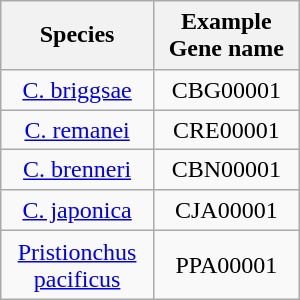<table class="wikitable" style="text-align: center; width: 200px; height: 200px;">
<tr>
<th scope="col">Species</th>
<th scope="col">Example Gene name</th>
</tr>
<tr>
<td><a href='#'>C. briggsae</a></td>
<td>CBG00001</td>
</tr>
<tr>
<td><a href='#'>C. remanei</a></td>
<td>CRE00001</td>
</tr>
<tr>
<td><a href='#'>C. brenneri</a></td>
<td>CBN00001</td>
</tr>
<tr>
<td><a href='#'>C. japonica</a></td>
<td>CJA00001</td>
</tr>
<tr>
<td><a href='#'>Pristionchus pacificus</a></td>
<td>PPA00001</td>
</tr>
</table>
